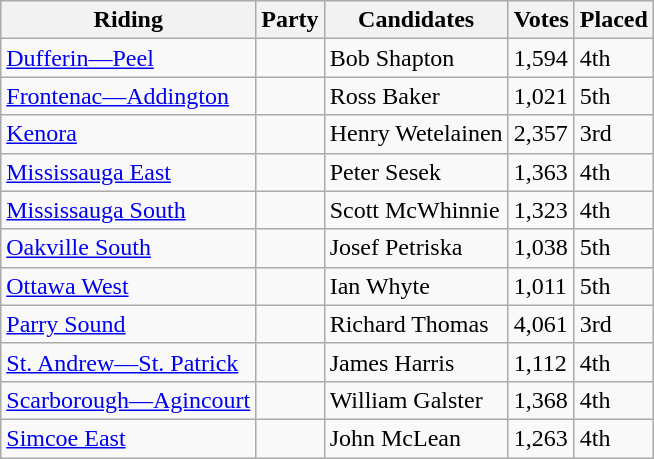<table class="wikitable">
<tr>
<th>Riding</th>
<th>Party</th>
<th>Candidates</th>
<th>Votes</th>
<th>Placed</th>
</tr>
<tr>
<td><a href='#'>Dufferin—Peel</a></td>
<td></td>
<td>Bob Shapton</td>
<td>1,594</td>
<td>4th</td>
</tr>
<tr>
<td><a href='#'>Frontenac—Addington</a></td>
<td></td>
<td>Ross Baker</td>
<td>1,021</td>
<td>5th</td>
</tr>
<tr>
<td><a href='#'>Kenora</a></td>
<td></td>
<td>Henry Wetelainen</td>
<td>2,357</td>
<td>3rd</td>
</tr>
<tr>
<td><a href='#'>Mississauga East</a></td>
<td></td>
<td>Peter Sesek</td>
<td>1,363</td>
<td>4th</td>
</tr>
<tr>
<td><a href='#'>Mississauga South</a></td>
<td></td>
<td>Scott McWhinnie</td>
<td>1,323</td>
<td>4th</td>
</tr>
<tr>
<td><a href='#'>Oakville South</a></td>
<td></td>
<td>Josef Petriska</td>
<td>1,038</td>
<td>5th</td>
</tr>
<tr>
<td><a href='#'>Ottawa West</a></td>
<td></td>
<td>Ian Whyte</td>
<td>1,011</td>
<td>5th</td>
</tr>
<tr>
<td><a href='#'>Parry Sound</a></td>
<td></td>
<td>Richard Thomas</td>
<td>4,061</td>
<td>3rd</td>
</tr>
<tr>
<td><a href='#'>St. Andrew—St. Patrick</a></td>
<td></td>
<td>James Harris</td>
<td>1,112</td>
<td>4th</td>
</tr>
<tr>
<td><a href='#'>Scarborough—Agincourt</a></td>
<td></td>
<td>William Galster</td>
<td>1,368</td>
<td>4th</td>
</tr>
<tr>
<td><a href='#'>Simcoe East</a></td>
<td></td>
<td>John McLean</td>
<td>1,263</td>
<td>4th</td>
</tr>
</table>
